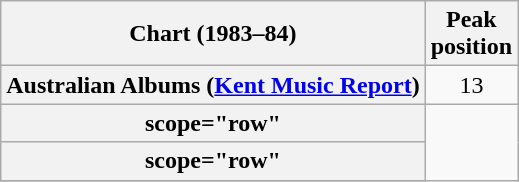<table class="wikitable sortable plainrowheaders">
<tr>
<th scope="col">Chart (1983–84)</th>
<th scope="col">Peak<br>position</th>
</tr>
<tr>
<th scope="row">Australian Albums (<a href='#'>Kent Music Report</a>)</th>
<td style="text-align:center;">13</td>
</tr>
<tr>
<th>scope="row"</th>
</tr>
<tr>
<th>scope="row"</th>
</tr>
<tr>
</tr>
</table>
